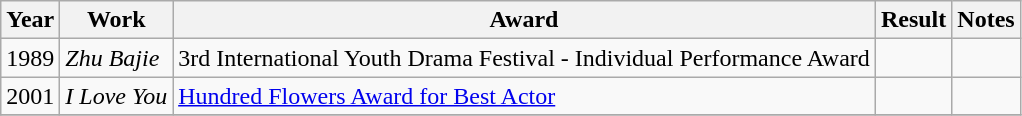<table class="wikitable">
<tr>
<th>Year</th>
<th>Work</th>
<th>Award</th>
<th>Result</th>
<th>Notes</th>
</tr>
<tr>
<td>1989</td>
<td><em>Zhu Bajie</em></td>
<td>3rd International Youth Drama Festival - Individual Performance Award</td>
<td></td>
<td></td>
</tr>
<tr>
<td>2001</td>
<td><em>I Love You</em></td>
<td><a href='#'>Hundred Flowers Award for Best Actor</a></td>
<td></td>
<td></td>
</tr>
<tr>
</tr>
</table>
